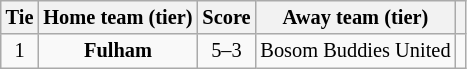<table class="wikitable" style="text-align:center; font-size:85%">
<tr>
<th>Tie</th>
<th>Home team (tier)</th>
<th>Score</th>
<th>Away team (tier)</th>
<th></th>
</tr>
<tr>
<td align="center">1</td>
<td><strong>Fulham</strong></td>
<td align="center">5–3</td>
<td>Bosom Buddies United</td>
<td></td>
</tr>
</table>
